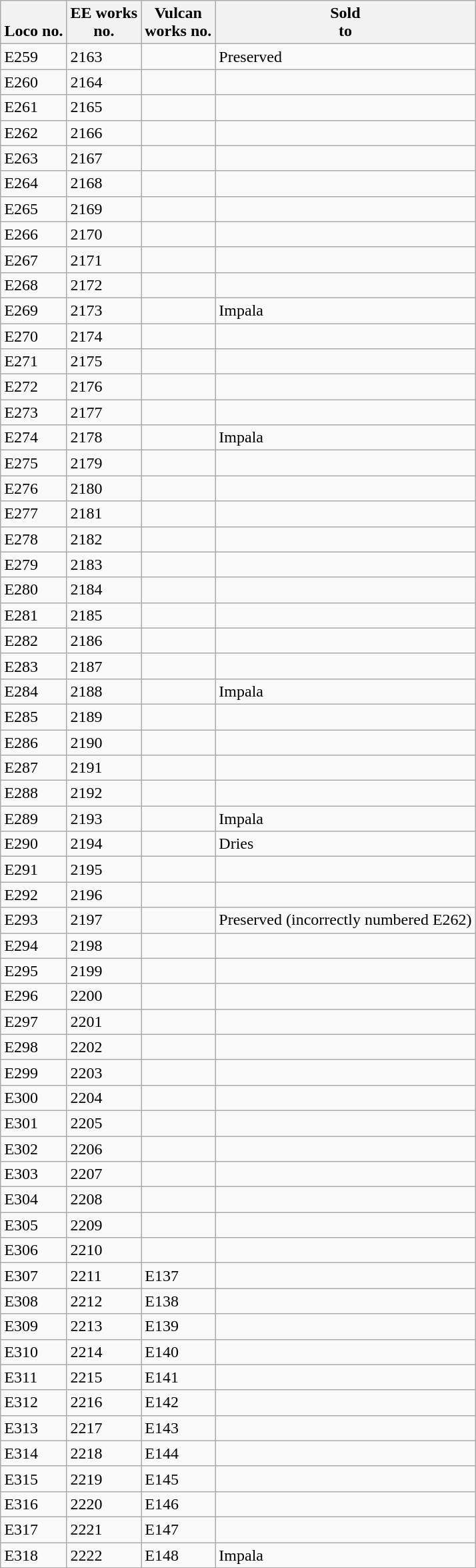<table class="wikitable collapsible sortable collapsed" style="margin:0.5em auto; font-size:100%;">
<tr>
<th><br>Loco no.</th>
<th>EE works<br>no.</th>
<th>Vulcan<br>works no.</th>
<th>Sold<br>to</th>
</tr>
<tr>
<td>E259</td>
<td>2163</td>
<td></td>
<td>Preserved</td>
</tr>
<tr>
<td>E260</td>
<td>2164</td>
<td></td>
<td></td>
</tr>
<tr>
<td>E261</td>
<td>2165</td>
<td></td>
<td></td>
</tr>
<tr>
<td>E262</td>
<td>2166</td>
<td></td>
<td></td>
</tr>
<tr>
<td>E263</td>
<td>2167</td>
<td></td>
<td></td>
</tr>
<tr>
<td>E264</td>
<td>2168</td>
<td></td>
<td></td>
</tr>
<tr>
<td>E265</td>
<td>2169</td>
<td></td>
<td></td>
</tr>
<tr>
<td>E266</td>
<td>2170</td>
<td></td>
<td></td>
</tr>
<tr>
<td>E267</td>
<td>2171</td>
<td></td>
<td></td>
</tr>
<tr>
<td>E268</td>
<td>2172</td>
<td></td>
<td></td>
</tr>
<tr>
<td>E269</td>
<td>2173</td>
<td></td>
<td>Impala</td>
</tr>
<tr>
<td>E270</td>
<td>2174</td>
<td></td>
<td></td>
</tr>
<tr>
<td>E271</td>
<td>2175</td>
<td></td>
<td></td>
</tr>
<tr>
<td>E272</td>
<td>2176</td>
<td></td>
<td></td>
</tr>
<tr>
<td>E273</td>
<td>2177</td>
<td></td>
<td></td>
</tr>
<tr>
<td>E274</td>
<td>2178</td>
<td></td>
<td>Impala</td>
</tr>
<tr>
<td>E275</td>
<td>2179</td>
<td></td>
<td></td>
</tr>
<tr>
<td>E276</td>
<td>2180</td>
<td></td>
<td></td>
</tr>
<tr>
<td>E277</td>
<td>2181</td>
<td></td>
<td></td>
</tr>
<tr>
<td>E278</td>
<td>2182</td>
<td></td>
<td></td>
</tr>
<tr>
<td>E279</td>
<td>2183</td>
<td></td>
<td></td>
</tr>
<tr>
<td>E280</td>
<td>2184</td>
<td></td>
<td></td>
</tr>
<tr>
<td>E281</td>
<td>2185</td>
<td></td>
<td></td>
</tr>
<tr>
<td>E282</td>
<td>2186</td>
<td></td>
<td></td>
</tr>
<tr>
<td>E283</td>
<td>2187</td>
<td></td>
<td></td>
</tr>
<tr>
<td>E284</td>
<td>2188</td>
<td></td>
<td>Impala</td>
</tr>
<tr>
<td>E285</td>
<td>2189</td>
<td></td>
<td></td>
</tr>
<tr>
<td>E286</td>
<td>2190</td>
<td></td>
<td></td>
</tr>
<tr>
<td>E287</td>
<td>2191</td>
<td></td>
<td></td>
</tr>
<tr>
<td>E288</td>
<td>2192</td>
<td></td>
<td></td>
</tr>
<tr>
<td>E289</td>
<td>2193</td>
<td></td>
<td>Impala</td>
</tr>
<tr>
<td>E290</td>
<td>2194</td>
<td></td>
<td>Dries</td>
</tr>
<tr>
<td>E291</td>
<td>2195</td>
<td></td>
<td></td>
</tr>
<tr>
<td>E292</td>
<td>2196</td>
<td></td>
<td></td>
</tr>
<tr>
<td>E293</td>
<td>2197</td>
<td></td>
<td>Preserved (incorrectly numbered E262)</td>
</tr>
<tr>
<td>E294</td>
<td>2198</td>
<td></td>
<td></td>
</tr>
<tr>
<td>E295</td>
<td>2199</td>
<td></td>
<td></td>
</tr>
<tr>
<td>E296</td>
<td>2200</td>
<td></td>
<td></td>
</tr>
<tr>
<td>E297</td>
<td>2201</td>
<td></td>
<td></td>
</tr>
<tr>
<td>E298</td>
<td>2202</td>
<td></td>
<td></td>
</tr>
<tr>
<td>E299</td>
<td>2203</td>
<td></td>
<td></td>
</tr>
<tr>
<td>E300</td>
<td>2204</td>
<td></td>
<td></td>
</tr>
<tr>
<td>E301</td>
<td>2205</td>
<td></td>
<td></td>
</tr>
<tr>
<td>E302</td>
<td>2206</td>
<td></td>
<td></td>
</tr>
<tr>
<td>E303</td>
<td>2207</td>
<td></td>
<td></td>
</tr>
<tr>
<td>E304</td>
<td>2208</td>
<td></td>
<td></td>
</tr>
<tr>
<td>E305</td>
<td>2209</td>
<td></td>
<td></td>
</tr>
<tr>
<td>E306</td>
<td>2210</td>
<td></td>
<td></td>
</tr>
<tr>
<td>E307</td>
<td>2211</td>
<td>E137</td>
<td></td>
</tr>
<tr>
<td>E308</td>
<td>2212</td>
<td>E138</td>
<td></td>
</tr>
<tr>
<td>E309</td>
<td>2213</td>
<td>E139</td>
<td></td>
</tr>
<tr>
<td>E310</td>
<td>2214</td>
<td>E140</td>
<td></td>
</tr>
<tr>
<td>E311</td>
<td>2215</td>
<td>E141</td>
<td></td>
</tr>
<tr>
<td>E312</td>
<td>2216</td>
<td>E142</td>
<td></td>
</tr>
<tr>
<td>E313</td>
<td>2217</td>
<td>E143</td>
<td></td>
</tr>
<tr>
<td>E314</td>
<td>2218</td>
<td>E144</td>
<td></td>
</tr>
<tr>
<td>E315</td>
<td>2219</td>
<td>E145</td>
<td></td>
</tr>
<tr>
<td>E316</td>
<td>2220</td>
<td>E146</td>
<td></td>
</tr>
<tr>
<td>E317</td>
<td>2221</td>
<td>E147</td>
<td></td>
</tr>
<tr>
<td>E318</td>
<td>2222</td>
<td>E148</td>
<td>Impala</td>
</tr>
<tr>
</tr>
</table>
